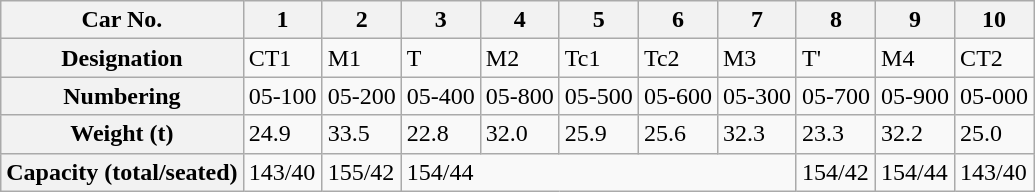<table class="wikitable">
<tr>
<th>Car No.</th>
<th>1</th>
<th>2</th>
<th>3</th>
<th>4</th>
<th>5</th>
<th>6</th>
<th>7</th>
<th>8</th>
<th>9</th>
<th>10</th>
</tr>
<tr>
<th>Designation</th>
<td>CT1</td>
<td>M1</td>
<td>T</td>
<td>M2</td>
<td>Tc1</td>
<td>Tc2</td>
<td>M3</td>
<td>T'</td>
<td>M4</td>
<td>CT2</td>
</tr>
<tr>
<th>Numbering</th>
<td>05-100</td>
<td>05-200</td>
<td>05-400</td>
<td>05-800</td>
<td>05-500</td>
<td>05-600</td>
<td>05-300</td>
<td>05-700</td>
<td>05-900</td>
<td>05-000</td>
</tr>
<tr>
<th>Weight (t)</th>
<td>24.9</td>
<td>33.5</td>
<td>22.8</td>
<td>32.0</td>
<td>25.9</td>
<td>25.6</td>
<td>32.3</td>
<td>23.3</td>
<td>32.2</td>
<td>25.0</td>
</tr>
<tr>
<th>Capacity (total/seated)</th>
<td>143/40</td>
<td>155/42</td>
<td colspan="5">154/44</td>
<td>154/42</td>
<td>154/44</td>
<td>143/40</td>
</tr>
</table>
